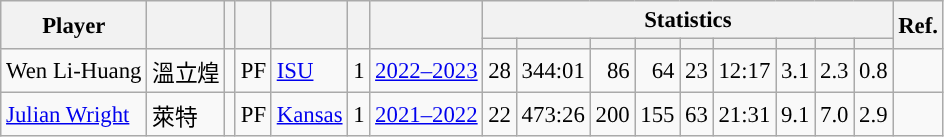<table class="wikitable sortable" style="font-size:95%; text-align:right;">
<tr>
<th rowspan="2">Player</th>
<th rowspan="2"></th>
<th rowspan="2"></th>
<th rowspan="2"></th>
<th rowspan="2"></th>
<th rowspan="2"></th>
<th rowspan="2"></th>
<th colspan="9">Statistics</th>
<th rowspan="2">Ref.</th>
</tr>
<tr>
<th></th>
<th></th>
<th></th>
<th></th>
<th></th>
<th></th>
<th></th>
<th></th>
<th></th>
</tr>
<tr>
<td align="left">Wen Li-Huang</td>
<td align="left">溫立煌</td>
<td align="center"></td>
<td align="center">PF</td>
<td align="left"><a href='#'>ISU</a></td>
<td align="center">1</td>
<td align="center"><a href='#'>2022–2023</a></td>
<td>28</td>
<td>344:01</td>
<td>86</td>
<td>64</td>
<td>23</td>
<td>12:17</td>
<td>3.1</td>
<td>2.3</td>
<td>0.8</td>
<td align="center"></td>
</tr>
<tr>
<td align="left"><a href='#'>Julian Wright</a></td>
<td align="left">萊特</td>
<td align="center"></td>
<td align="center">PF</td>
<td align="left"><a href='#'>Kansas</a></td>
<td align="center">1</td>
<td align="center"><a href='#'>2021–2022</a></td>
<td>22</td>
<td>473:26</td>
<td>200</td>
<td>155</td>
<td>63</td>
<td>21:31</td>
<td>9.1</td>
<td>7.0</td>
<td>2.9</td>
<td align="center"></td>
</tr>
</table>
